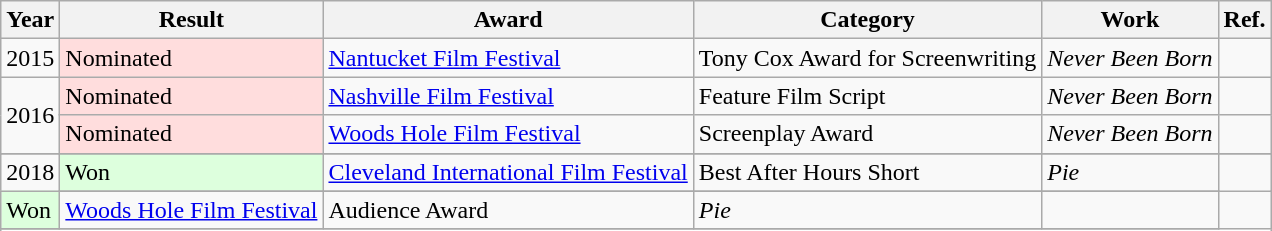<table class="wikitable">
<tr>
<th>Year</th>
<th>Result</th>
<th>Award</th>
<th>Category</th>
<th>Work</th>
<th>Ref.</th>
</tr>
<tr>
<td>2015</td>
<td style="background: #ffdddd">Nominated</td>
<td><a href='#'>Nantucket Film Festival</a></td>
<td>Tony Cox Award for Screenwriting</td>
<td><em>Never Been Born</em></td>
<td></td>
</tr>
<tr>
<td rowspan="2">2016</td>
<td style="background: #ffdddd">Nominated</td>
<td><a href='#'>Nashville Film Festival</a></td>
<td>Feature Film Script</td>
<td><em>Never Been Born</em></td>
<td></td>
</tr>
<tr>
<td style="background: #ffdddd">Nominated</td>
<td><a href='#'>Woods Hole Film Festival</a></td>
<td>Screenplay Award</td>
<td><em>Never Been Born</em></td>
<td></td>
</tr>
<tr>
</tr>
<tr>
<td rowspan="2">2018</td>
<td style="background: #ddffdd">Won</td>
<td><a href='#'>Cleveland International Film Festival</a></td>
<td>Best After Hours Short</td>
<td><em>Pie</em></td>
<td></td>
</tr>
<tr>
</tr>
<tr>
<td style="background: #ddffdd">Won</td>
<td><a href='#'>Woods Hole Film Festival</a></td>
<td>Audience Award</td>
<td><em>Pie</em></td>
<td></td>
</tr>
<tr>
</tr>
<tr>
</tr>
</table>
